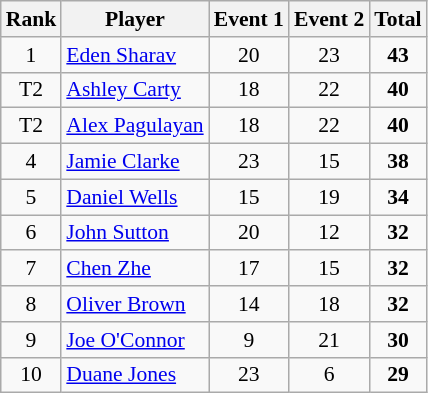<table class="wikitable sortable" style="text-align:center; font-size:90%">
<tr>
<th>Rank</th>
<th>Player</th>
<th>Event 1</th>
<th>Event 2</th>
<th>Total</th>
</tr>
<tr>
<td>1</td>
<td align=left> <a href='#'>Eden Sharav</a></td>
<td>20</td>
<td>23</td>
<td><strong>43</strong></td>
</tr>
<tr>
<td>T2</td>
<td align=left> <a href='#'>Ashley Carty</a></td>
<td>18</td>
<td>22</td>
<td><strong>40</strong></td>
</tr>
<tr>
<td>T2</td>
<td align=left> <a href='#'>Alex Pagulayan</a></td>
<td>18</td>
<td>22</td>
<td><strong>40</strong></td>
</tr>
<tr>
<td>4</td>
<td align=left> <a href='#'>Jamie Clarke</a></td>
<td>23</td>
<td>15</td>
<td><strong>38</strong></td>
</tr>
<tr>
<td>5</td>
<td align=left> <a href='#'>Daniel Wells</a></td>
<td>15</td>
<td>19</td>
<td><strong>34</strong></td>
</tr>
<tr>
<td>6</td>
<td align=left> <a href='#'>John Sutton</a></td>
<td>20</td>
<td>12</td>
<td><strong>32</strong></td>
</tr>
<tr>
<td>7</td>
<td align=left> <a href='#'>Chen Zhe</a></td>
<td>17</td>
<td>15</td>
<td><strong>32</strong></td>
</tr>
<tr>
<td>8</td>
<td align=left> <a href='#'>Oliver Brown</a></td>
<td>14</td>
<td>18</td>
<td><strong>32</strong></td>
</tr>
<tr>
<td>9</td>
<td align=left> <a href='#'>Joe O'Connor</a></td>
<td>9</td>
<td>21</td>
<td><strong>30</strong></td>
</tr>
<tr>
<td>10</td>
<td align=left> <a href='#'>Duane Jones</a></td>
<td>23</td>
<td>6</td>
<td><strong>29</strong></td>
</tr>
</table>
